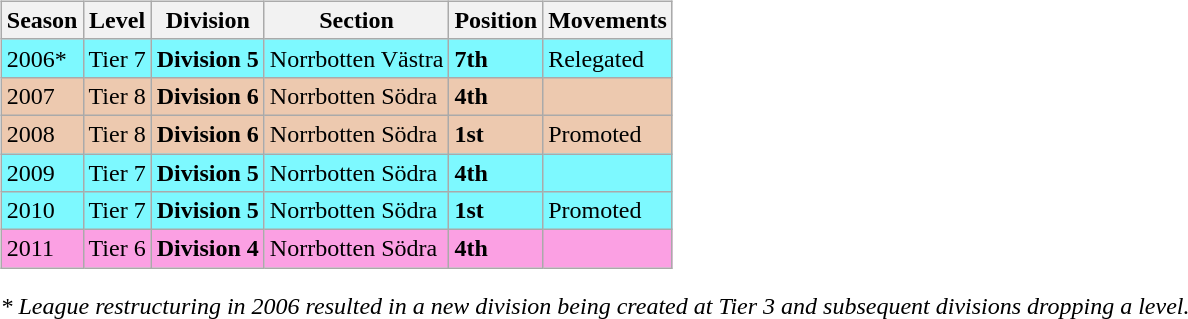<table>
<tr>
<td valign="top" width=0%><br><table class="wikitable">
<tr style="background:#f0f6fa;">
<th><strong>Season</strong></th>
<th><strong>Level</strong></th>
<th><strong>Division</strong></th>
<th><strong>Section</strong></th>
<th><strong>Position</strong></th>
<th><strong>Movements</strong></th>
</tr>
<tr>
<td style="background:#7DF9FF;">2006*</td>
<td style="background:#7DF9FF;">Tier 7</td>
<td style="background:#7DF9FF;"><strong>Division 5</strong></td>
<td style="background:#7DF9FF;">Norrbotten Västra</td>
<td style="background:#7DF9FF;"><strong>7th</strong></td>
<td style="background:#7DF9FF;">Relegated</td>
</tr>
<tr>
<td style="background:#EDC9AF;">2007</td>
<td style="background:#EDC9AF;">Tier 8</td>
<td style="background:#EDC9AF;"><strong>Division 6</strong></td>
<td style="background:#EDC9AF;">Norrbotten Södra</td>
<td style="background:#EDC9AF;"><strong>4th</strong></td>
<td style="background:#EDC9AF;"></td>
</tr>
<tr>
<td style="background:#EDC9AF;">2008</td>
<td style="background:#EDC9AF;">Tier 8</td>
<td style="background:#EDC9AF;"><strong>Division 6</strong></td>
<td style="background:#EDC9AF;">Norrbotten Södra</td>
<td style="background:#EDC9AF;"><strong>1st</strong></td>
<td style="background:#EDC9AF;">Promoted</td>
</tr>
<tr>
<td style="background:#7DF9FF;">2009</td>
<td style="background:#7DF9FF;">Tier 7</td>
<td style="background:#7DF9FF;"><strong>Division 5</strong></td>
<td style="background:#7DF9FF;">Norrbotten Södra</td>
<td style="background:#7DF9FF;"><strong>4th</strong></td>
<td style="background:#7DF9FF;"></td>
</tr>
<tr>
<td style="background:#7DF9FF;">2010</td>
<td style="background:#7DF9FF;">Tier 7</td>
<td style="background:#7DF9FF;"><strong>Division 5</strong></td>
<td style="background:#7DF9FF;">Norrbotten Södra</td>
<td style="background:#7DF9FF;"><strong>1st</strong></td>
<td style="background:#7DF9FF;">Promoted</td>
</tr>
<tr>
<td style="background:#FBA0E3;">2011</td>
<td style="background:#FBA0E3;">Tier 6</td>
<td style="background:#FBA0E3;"><strong>Division 4</strong></td>
<td style="background:#FBA0E3;">Norrbotten Södra</td>
<td style="background:#FBA0E3;"><strong>4th</strong></td>
<td style="background:#FBA0E3;"></td>
</tr>
</table>
<em>* League restructuring in 2006 resulted in a new division being created at Tier 3 and subsequent divisions dropping a level.</em>


</td>
</tr>
</table>
